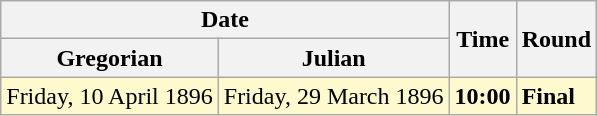<table class="wikitable">
<tr>
<th colspan=2>Date</th>
<th rowspan=2>Time</th>
<th rowspan=2>Round</th>
</tr>
<tr>
<th>Gregorian</th>
<th>Julian</th>
</tr>
<tr style=background:lemonchiffon>
<td>Friday, 10 April 1896</td>
<td>Friday, 29 March 1896</td>
<td><strong>10:00</strong></td>
<td><strong>Final</strong></td>
</tr>
</table>
